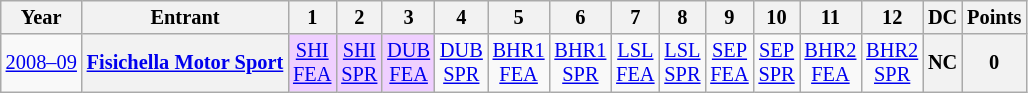<table class="wikitable" style="text-align:center; font-size:85%">
<tr>
<th>Year</th>
<th>Entrant</th>
<th>1</th>
<th>2</th>
<th>3</th>
<th>4</th>
<th>5</th>
<th>6</th>
<th>7</th>
<th>8</th>
<th>9</th>
<th>10</th>
<th>11</th>
<th>12</th>
<th>DC</th>
<th>Points</th>
</tr>
<tr>
<td nowrap><a href='#'>2008–09</a></td>
<th nowrap><a href='#'>Fisichella Motor Sport</a></th>
<td style="background:#EFCFFF;"><a href='#'>SHI<br>FEA</a><br></td>
<td style="background:#EFCFFF;"><a href='#'>SHI<br>SPR</a><br></td>
<td style="background:#EFCFFF;"><a href='#'>DUB<br>FEA</a><br></td>
<td><a href='#'>DUB<br>SPR</a><br></td>
<td><a href='#'>BHR1<br>FEA</a></td>
<td><a href='#'>BHR1<br>SPR</a></td>
<td><a href='#'>LSL<br>FEA</a></td>
<td><a href='#'>LSL<br>SPR</a></td>
<td><a href='#'>SEP<br>FEA</a></td>
<td><a href='#'>SEP<br>SPR</a></td>
<td><a href='#'>BHR2<br>FEA</a></td>
<td><a href='#'>BHR2<br>SPR</a></td>
<th>NC</th>
<th>0</th>
</tr>
</table>
